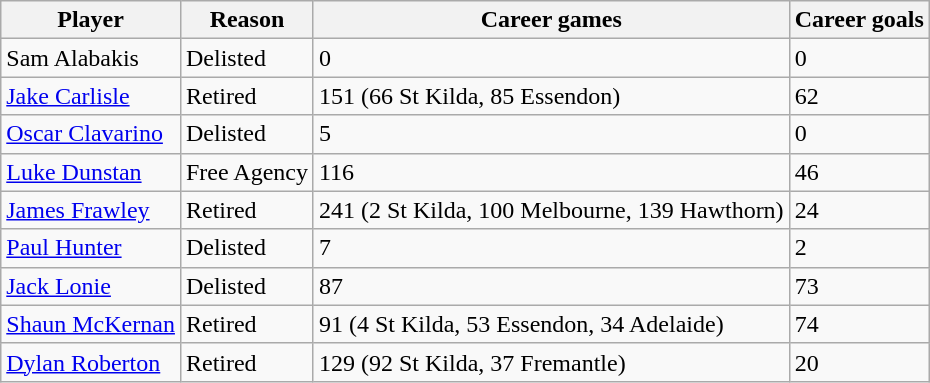<table class="wikitable">
<tr>
<th>Player</th>
<th>Reason</th>
<th>Career games</th>
<th>Career goals</th>
</tr>
<tr>
<td>Sam Alabakis</td>
<td>Delisted</td>
<td>0</td>
<td>0</td>
</tr>
<tr>
<td><a href='#'>Jake Carlisle</a></td>
<td>Retired</td>
<td>151 (66 St Kilda, 85 Essendon)</td>
<td>62</td>
</tr>
<tr>
<td><a href='#'>Oscar Clavarino</a></td>
<td>Delisted</td>
<td>5</td>
<td>0</td>
</tr>
<tr>
<td><a href='#'>Luke Dunstan</a></td>
<td>Free Agency</td>
<td>116</td>
<td>46</td>
</tr>
<tr>
<td><a href='#'>James Frawley</a></td>
<td>Retired</td>
<td>241 (2 St Kilda, 100 Melbourne, 139 Hawthorn)</td>
<td>24</td>
</tr>
<tr>
<td><a href='#'>Paul Hunter</a></td>
<td>Delisted</td>
<td>7</td>
<td>2</td>
</tr>
<tr>
<td><a href='#'>Jack Lonie</a></td>
<td>Delisted</td>
<td>87</td>
<td>73</td>
</tr>
<tr>
<td><a href='#'>Shaun McKernan</a></td>
<td>Retired</td>
<td>91 (4 St Kilda, 53 Essendon, 34 Adelaide)</td>
<td>74</td>
</tr>
<tr>
<td><a href='#'>Dylan Roberton</a></td>
<td>Retired</td>
<td>129 (92 St Kilda, 37 Fremantle)</td>
<td>20</td>
</tr>
</table>
